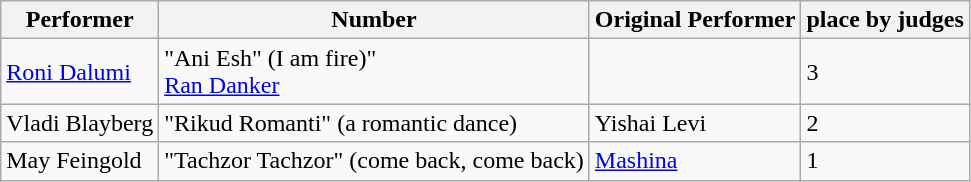<table class="wikitable">
<tr>
<th>Performer</th>
<th>Number</th>
<th>Original Performer</th>
<th>place by judges</th>
</tr>
<tr>
<td><a href='#'>Roni Dalumi</a></td>
<td>"Ani Esh" (I am fire)"<br><a href='#'>Ran Danker</a></td>
<td></td>
<td>3</td>
</tr>
<tr>
<td>Vladi Blayberg</td>
<td>"Rikud Romanti" (a romantic dance)</td>
<td>Yishai Levi</td>
<td>2</td>
</tr>
<tr>
<td>May Feingold</td>
<td>"Tachzor Tachzor" (come back, come back)</td>
<td><a href='#'>Mashina</a></td>
<td>1</td>
</tr>
</table>
